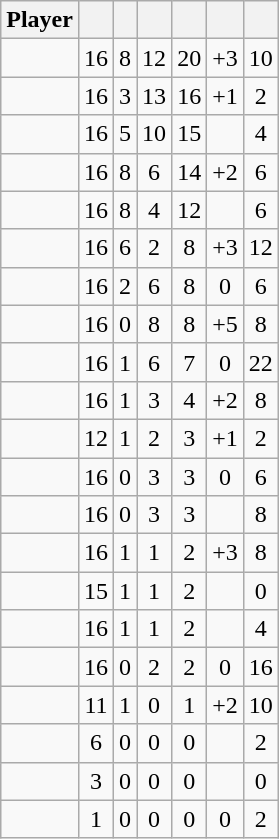<table class="wikitable sortable" style="text-align:center;">
<tr>
<th>Player</th>
<th></th>
<th></th>
<th></th>
<th></th>
<th data-sort-type="number"></th>
<th></th>
</tr>
<tr>
<td style="text-align:left;"></td>
<td>16</td>
<td>8</td>
<td>12</td>
<td>20</td>
<td>+3</td>
<td>10</td>
</tr>
<tr>
<td style="text-align:left;"></td>
<td>16</td>
<td>3</td>
<td>13</td>
<td>16</td>
<td>+1</td>
<td>2</td>
</tr>
<tr>
<td style="text-align:left;"></td>
<td>16</td>
<td>5</td>
<td>10</td>
<td>15</td>
<td></td>
<td>4</td>
</tr>
<tr>
<td style="text-align:left;"></td>
<td>16</td>
<td>8</td>
<td>6</td>
<td>14</td>
<td>+2</td>
<td>6</td>
</tr>
<tr>
<td style="text-align:left;"></td>
<td>16</td>
<td>8</td>
<td>4</td>
<td>12</td>
<td></td>
<td>6</td>
</tr>
<tr>
<td style="text-align:left;"></td>
<td>16</td>
<td>6</td>
<td>2</td>
<td>8</td>
<td>+3</td>
<td>12</td>
</tr>
<tr>
<td style="text-align:left;"></td>
<td>16</td>
<td>2</td>
<td>6</td>
<td>8</td>
<td>0</td>
<td>6</td>
</tr>
<tr>
<td style="text-align:left;"></td>
<td>16</td>
<td>0</td>
<td>8</td>
<td>8</td>
<td>+5</td>
<td>8</td>
</tr>
<tr>
<td style="text-align:left;"></td>
<td>16</td>
<td>1</td>
<td>6</td>
<td>7</td>
<td>0</td>
<td>22</td>
</tr>
<tr>
<td style="text-align:left;"></td>
<td>16</td>
<td>1</td>
<td>3</td>
<td>4</td>
<td>+2</td>
<td>8</td>
</tr>
<tr>
<td style="text-align:left;"></td>
<td>12</td>
<td>1</td>
<td>2</td>
<td>3</td>
<td>+1</td>
<td>2</td>
</tr>
<tr>
<td style="text-align:left;"></td>
<td>16</td>
<td>0</td>
<td>3</td>
<td>3</td>
<td>0</td>
<td>6</td>
</tr>
<tr>
<td style="text-align:left;"></td>
<td>16</td>
<td>0</td>
<td>3</td>
<td>3</td>
<td></td>
<td>8</td>
</tr>
<tr>
<td style="text-align:left;"></td>
<td>16</td>
<td>1</td>
<td>1</td>
<td>2</td>
<td>+3</td>
<td>8</td>
</tr>
<tr>
<td style="text-align:left;"></td>
<td>15</td>
<td>1</td>
<td>1</td>
<td>2</td>
<td></td>
<td>0</td>
</tr>
<tr>
<td style="text-align:left;"></td>
<td>16</td>
<td>1</td>
<td>1</td>
<td>2</td>
<td></td>
<td>4</td>
</tr>
<tr>
<td style="text-align:left;"></td>
<td>16</td>
<td>0</td>
<td>2</td>
<td>2</td>
<td>0</td>
<td>16</td>
</tr>
<tr>
<td style="text-align:left;"></td>
<td>11</td>
<td>1</td>
<td>0</td>
<td>1</td>
<td>+2</td>
<td>10</td>
</tr>
<tr>
<td style="text-align:left;"></td>
<td>6</td>
<td>0</td>
<td>0</td>
<td>0</td>
<td></td>
<td>2</td>
</tr>
<tr>
<td style="text-align:left;"></td>
<td>3</td>
<td>0</td>
<td>0</td>
<td>0</td>
<td></td>
<td>0</td>
</tr>
<tr>
<td style="text-align:left;"></td>
<td>1</td>
<td>0</td>
<td>0</td>
<td>0</td>
<td>0</td>
<td>2</td>
</tr>
</table>
